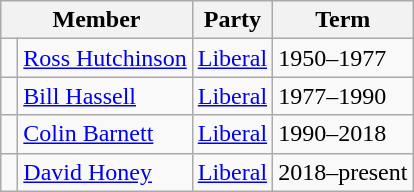<table class="wikitable">
<tr>
<th colspan="2">Member</th>
<th>Party</th>
<th>Term</th>
</tr>
<tr>
<td> </td>
<td><a href='#'>Ross Hutchinson</a></td>
<td><a href='#'>Liberal</a></td>
<td>1950–1977</td>
</tr>
<tr>
<td> </td>
<td><a href='#'>Bill Hassell</a></td>
<td><a href='#'>Liberal</a></td>
<td>1977–1990</td>
</tr>
<tr>
<td> </td>
<td><a href='#'>Colin Barnett</a></td>
<td><a href='#'>Liberal</a></td>
<td>1990–2018</td>
</tr>
<tr>
<td> </td>
<td><a href='#'>David Honey</a></td>
<td><a href='#'>Liberal</a></td>
<td>2018–present</td>
</tr>
</table>
